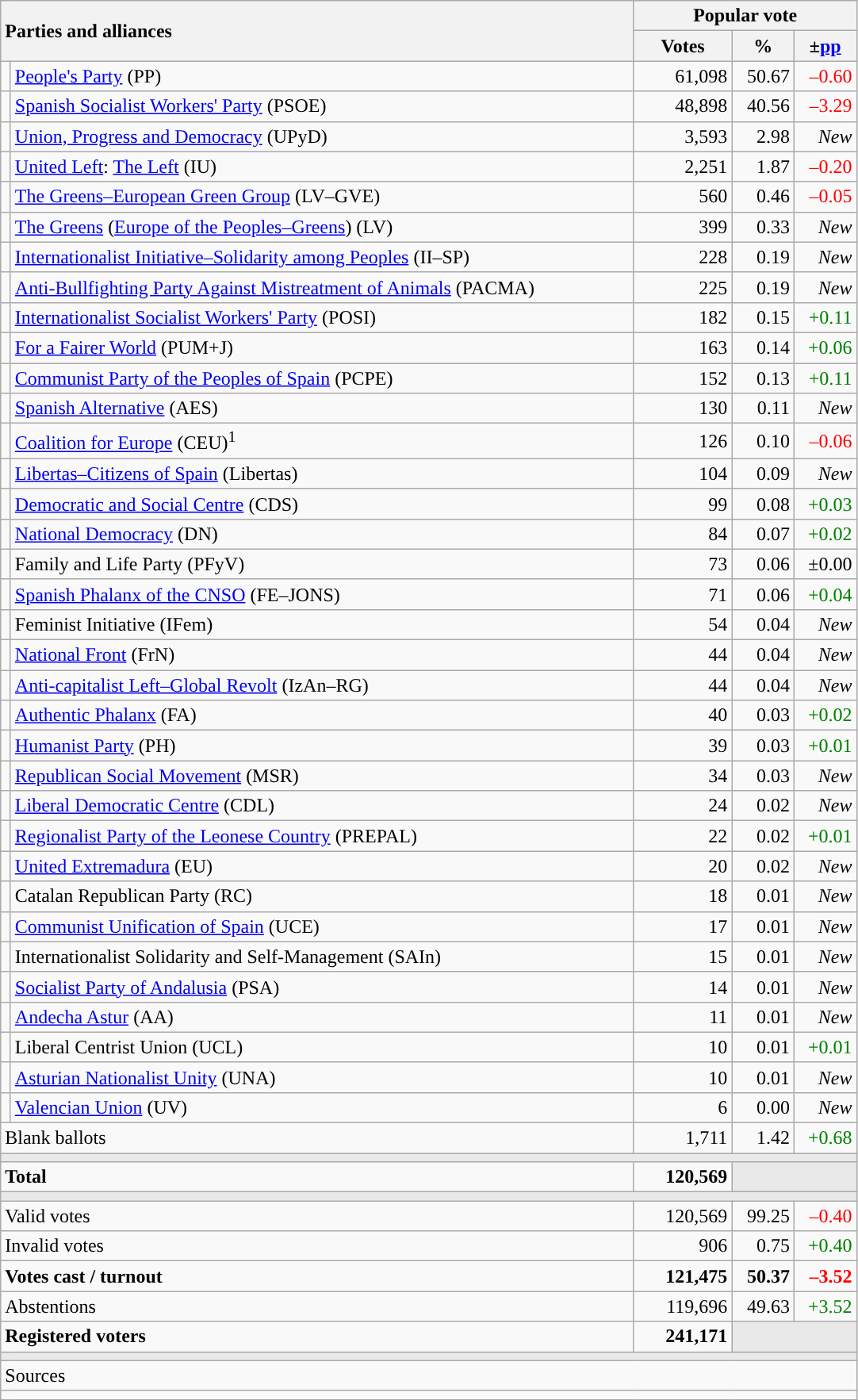<table class="wikitable" style="text-align:right">
<tr>
<th style="text-align:left;" rowspan="2" colspan="2" width="525">Parties and alliances</th>
<th colspan="3">Popular vote</th>
</tr>
<tr>
<th width="75">Votes</th>
<th width="45">%</th>
<th width="45">±<a href='#'>pp</a></th>
</tr>
<tr>
<td width="1" style="color:inherit;background:"></td>
<td align="left"><a href='#'>People's Party</a> (PP)</td>
<td>61,098</td>
<td>50.67</td>
<td style="color:red;">–0.60</td>
</tr>
<tr>
<td style="color:inherit;background:"></td>
<td align="left"><a href='#'>Spanish Socialist Workers' Party</a> (PSOE)</td>
<td>48,898</td>
<td>40.56</td>
<td style="color:red;">–3.29</td>
</tr>
<tr>
<td style="color:inherit;background:"></td>
<td align="left"><a href='#'>Union, Progress and Democracy</a> (UPyD)</td>
<td>3,593</td>
<td>2.98</td>
<td><em>New</em></td>
</tr>
<tr>
<td style="color:inherit;background:"></td>
<td align="left"><a href='#'>United Left</a>: <a href='#'>The Left</a> (IU)</td>
<td>2,251</td>
<td>1.87</td>
<td style="color:red;">–0.20</td>
</tr>
<tr>
<td style="color:inherit;background:"></td>
<td align="left"><a href='#'>The Greens–European Green Group</a> (LV–GVE)</td>
<td>560</td>
<td>0.46</td>
<td style="color:red;">–0.05</td>
</tr>
<tr>
<td style="color:inherit;background:"></td>
<td align="left"><a href='#'>The Greens</a> (<a href='#'>Europe of the Peoples–Greens</a>) (LV)</td>
<td>399</td>
<td>0.33</td>
<td><em>New</em></td>
</tr>
<tr>
<td style="color:inherit;background:"></td>
<td align="left"><a href='#'>Internationalist Initiative–Solidarity among Peoples</a> (II–SP)</td>
<td>228</td>
<td>0.19</td>
<td><em>New</em></td>
</tr>
<tr>
<td style="color:inherit;background:"></td>
<td align="left"><a href='#'>Anti-Bullfighting Party Against Mistreatment of Animals</a> (PACMA)</td>
<td>225</td>
<td>0.19</td>
<td><em>New</em></td>
</tr>
<tr>
<td style="color:inherit;background:"></td>
<td align="left"><a href='#'>Internationalist Socialist Workers' Party</a> (POSI)</td>
<td>182</td>
<td>0.15</td>
<td style="color:green;">+0.11</td>
</tr>
<tr>
<td style="color:inherit;background:"></td>
<td align="left"><a href='#'>For a Fairer World</a> (PUM+J)</td>
<td>163</td>
<td>0.14</td>
<td style="color:green;">+0.06</td>
</tr>
<tr>
<td style="color:inherit;background:"></td>
<td align="left"><a href='#'>Communist Party of the Peoples of Spain</a> (PCPE)</td>
<td>152</td>
<td>0.13</td>
<td style="color:green;">+0.11</td>
</tr>
<tr>
<td style="color:inherit;background:"></td>
<td align="left"><a href='#'>Spanish Alternative</a> (AES)</td>
<td>130</td>
<td>0.11</td>
<td><em>New</em></td>
</tr>
<tr>
<td style="color:inherit;background:"></td>
<td align="left"><a href='#'>Coalition for Europe</a> (CEU)<sup>1</sup></td>
<td>126</td>
<td>0.10</td>
<td style="color:red;">–0.06</td>
</tr>
<tr>
<td style="color:inherit;background:"></td>
<td align="left"><a href='#'>Libertas–Citizens of Spain</a> (Libertas)</td>
<td>104</td>
<td>0.09</td>
<td><em>New</em></td>
</tr>
<tr>
<td style="color:inherit;background:"></td>
<td align="left"><a href='#'>Democratic and Social Centre</a> (CDS)</td>
<td>99</td>
<td>0.08</td>
<td style="color:green;">+0.03</td>
</tr>
<tr>
<td style="color:inherit;background:"></td>
<td align="left"><a href='#'>National Democracy</a> (DN)</td>
<td>84</td>
<td>0.07</td>
<td style="color:green;">+0.02</td>
</tr>
<tr>
<td style="color:inherit;background:"></td>
<td align="left">Family and Life Party (PFyV)</td>
<td>73</td>
<td>0.06</td>
<td>±0.00</td>
</tr>
<tr>
<td style="color:inherit;background:"></td>
<td align="left"><a href='#'>Spanish Phalanx of the CNSO</a> (FE–JONS)</td>
<td>71</td>
<td>0.06</td>
<td style="color:green;">+0.04</td>
</tr>
<tr>
<td style="color:inherit;background:"></td>
<td align="left">Feminist Initiative (IFem)</td>
<td>54</td>
<td>0.04</td>
<td><em>New</em></td>
</tr>
<tr>
<td style="color:inherit;background:"></td>
<td align="left"><a href='#'>National Front</a> (FrN)</td>
<td>44</td>
<td>0.04</td>
<td><em>New</em></td>
</tr>
<tr>
<td style="color:inherit;background:"></td>
<td align="left"><a href='#'>Anti-capitalist Left–Global Revolt</a> (IzAn–RG)</td>
<td>44</td>
<td>0.04</td>
<td><em>New</em></td>
</tr>
<tr>
<td style="color:inherit;background:"></td>
<td align="left"><a href='#'>Authentic Phalanx</a> (FA)</td>
<td>40</td>
<td>0.03</td>
<td style="color:green;">+0.02</td>
</tr>
<tr>
<td style="color:inherit;background:"></td>
<td align="left"><a href='#'>Humanist Party</a> (PH)</td>
<td>39</td>
<td>0.03</td>
<td style="color:green;">+0.01</td>
</tr>
<tr>
<td style="color:inherit;background:"></td>
<td align="left"><a href='#'>Republican Social Movement</a> (MSR)</td>
<td>34</td>
<td>0.03</td>
<td><em>New</em></td>
</tr>
<tr>
<td style="color:inherit;background:"></td>
<td align="left"><a href='#'>Liberal Democratic Centre</a> (CDL)</td>
<td>24</td>
<td>0.02</td>
<td><em>New</em></td>
</tr>
<tr>
<td style="color:inherit;background:"></td>
<td align="left"><a href='#'>Regionalist Party of the Leonese Country</a> (PREPAL)</td>
<td>22</td>
<td>0.02</td>
<td style="color:green;">+0.01</td>
</tr>
<tr>
<td style="color:inherit;background:"></td>
<td align="left"><a href='#'>United Extremadura</a> (EU)</td>
<td>20</td>
<td>0.02</td>
<td><em>New</em></td>
</tr>
<tr>
<td style="color:inherit;background:"></td>
<td align="left">Catalan Republican Party (RC)</td>
<td>18</td>
<td>0.01</td>
<td><em>New</em></td>
</tr>
<tr>
<td style="color:inherit;background:"></td>
<td align="left"><a href='#'>Communist Unification of Spain</a> (UCE)</td>
<td>17</td>
<td>0.01</td>
<td><em>New</em></td>
</tr>
<tr>
<td style="color:inherit;background:"></td>
<td align="left">Internationalist Solidarity and Self-Management (SAIn)</td>
<td>15</td>
<td>0.01</td>
<td><em>New</em></td>
</tr>
<tr>
<td style="color:inherit;background:"></td>
<td align="left"><a href='#'>Socialist Party of Andalusia</a> (PSA)</td>
<td>14</td>
<td>0.01</td>
<td><em>New</em></td>
</tr>
<tr>
<td style="color:inherit;background:"></td>
<td align="left"><a href='#'>Andecha Astur</a> (AA)</td>
<td>11</td>
<td>0.01</td>
<td><em>New</em></td>
</tr>
<tr>
<td style="color:inherit;background:"></td>
<td align="left">Liberal Centrist Union (UCL)</td>
<td>10</td>
<td>0.01</td>
<td style="color:green;">+0.01</td>
</tr>
<tr>
<td style="color:inherit;background:"></td>
<td align="left"><a href='#'>Asturian Nationalist Unity</a> (UNA)</td>
<td>10</td>
<td>0.01</td>
<td><em>New</em></td>
</tr>
<tr>
<td style="color:inherit;background:"></td>
<td align="left"><a href='#'>Valencian Union</a> (UV)</td>
<td>6</td>
<td>0.00</td>
<td><em>New</em></td>
</tr>
<tr>
<td align="left" colspan="2">Blank ballots</td>
<td>1,711</td>
<td>1.42</td>
<td style="color:green;">+0.68</td>
</tr>
<tr>
<td colspan="5" bgcolor="#E9E9E9"></td>
</tr>
<tr style="font-weight:bold;">
<td align="left" colspan="2">Total</td>
<td>120,569</td>
<td bgcolor="#E9E9E9" colspan="2"></td>
</tr>
<tr>
<td colspan="5" bgcolor="#E9E9E9"></td>
</tr>
<tr>
<td align="left" colspan="2">Valid votes</td>
<td>120,569</td>
<td>99.25</td>
<td style="color:red;">–0.40</td>
</tr>
<tr>
<td align="left" colspan="2">Invalid votes</td>
<td>906</td>
<td>0.75</td>
<td style="color:green;">+0.40</td>
</tr>
<tr style="font-weight:bold;">
<td align="left" colspan="2">Votes cast / turnout</td>
<td>121,475</td>
<td>50.37</td>
<td style="color:red;">–3.52</td>
</tr>
<tr>
<td align="left" colspan="2">Abstentions</td>
<td>119,696</td>
<td>49.63</td>
<td style="color:green;">+3.52</td>
</tr>
<tr style="font-weight:bold;">
<td align="left" colspan="2">Registered voters</td>
<td>241,171</td>
<td bgcolor="#E9E9E9" colspan="2"></td>
</tr>
<tr>
<td colspan="5" bgcolor="#E9E9E9"></td>
</tr>
<tr>
<td align="left" colspan="5">Sources</td>
</tr>
<tr>
<td colspan="5" style="text-align:left; max-width:680px;"></td>
</tr>
</table>
